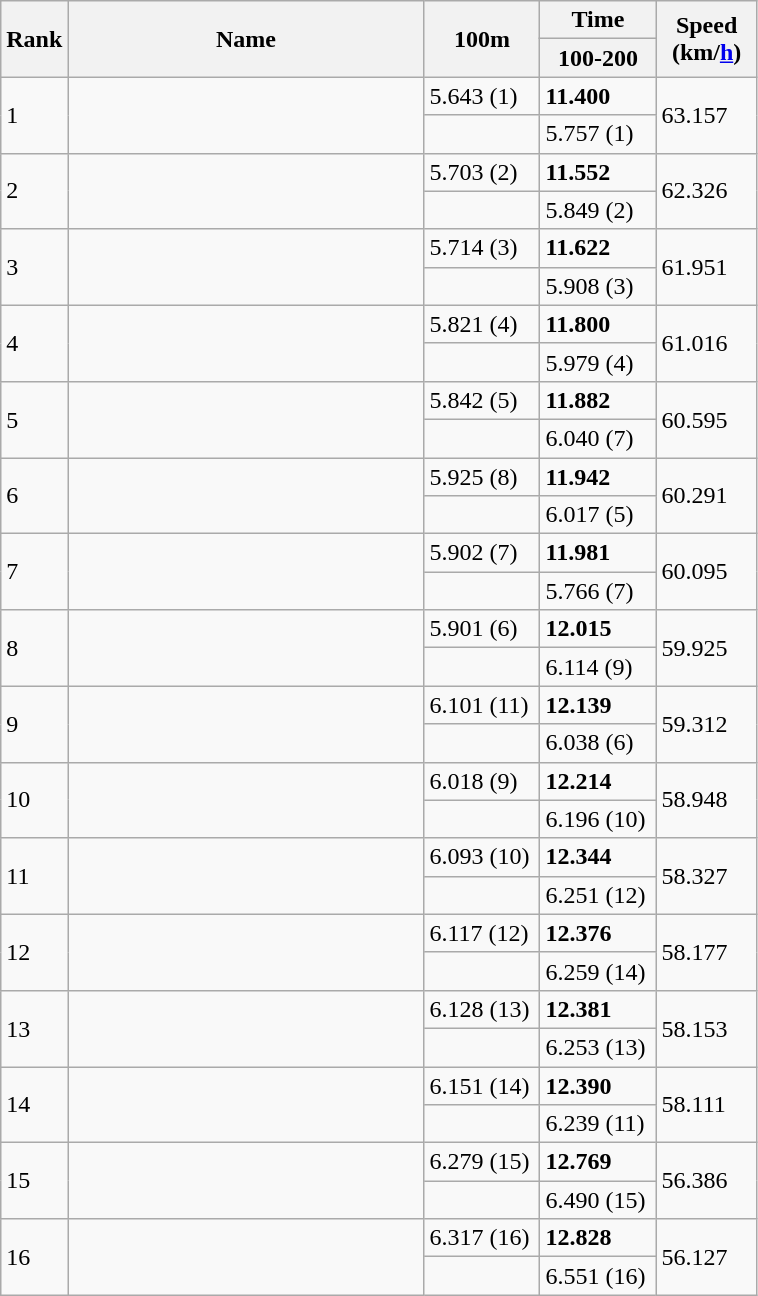<table class="wikitable">
<tr>
<th rowspan=2 width=20>Rank</th>
<th rowspan=2 width=230>Name</th>
<th rowspan=2 width=70>100m</th>
<th width=70>Time</th>
<th rowspan=2 width=60>Speed<br>(km/<a href='#'>h</a>)</th>
</tr>
<tr>
<th>100-200</th>
</tr>
<tr>
<td rowspan=2>1</td>
<td rowspan=2></td>
<td>5.643 (1)</td>
<td><strong>11.400</strong></td>
<td rowspan=2>63.157</td>
</tr>
<tr>
<td></td>
<td>5.757 (1)</td>
</tr>
<tr>
<td rowspan=2>2</td>
<td rowspan=2></td>
<td>5.703 (2)</td>
<td><strong>11.552</strong></td>
<td rowspan=2>62.326</td>
</tr>
<tr>
<td></td>
<td>5.849 (2)</td>
</tr>
<tr>
<td rowspan=2>3</td>
<td rowspan=2></td>
<td>5.714 (3)</td>
<td><strong>11.622</strong></td>
<td rowspan=2>61.951</td>
</tr>
<tr>
<td></td>
<td>5.908 (3)</td>
</tr>
<tr>
<td rowspan=2>4</td>
<td rowspan=2></td>
<td>5.821 (4)</td>
<td><strong>11.800</strong></td>
<td rowspan=2>61.016</td>
</tr>
<tr>
<td></td>
<td>5.979 (4)</td>
</tr>
<tr>
<td rowspan=2>5</td>
<td rowspan=2></td>
<td>5.842 (5)</td>
<td><strong>11.882</strong></td>
<td rowspan=2>60.595</td>
</tr>
<tr>
<td></td>
<td>6.040 (7)</td>
</tr>
<tr>
<td rowspan=2>6</td>
<td rowspan=2></td>
<td>5.925 (8)</td>
<td><strong>11.942</strong></td>
<td rowspan=2>60.291</td>
</tr>
<tr>
<td></td>
<td>6.017 (5)</td>
</tr>
<tr>
<td rowspan=2>7</td>
<td rowspan=2></td>
<td>5.902 (7)</td>
<td><strong>11.981</strong></td>
<td rowspan=2>60.095</td>
</tr>
<tr>
<td></td>
<td>5.766 (7)</td>
</tr>
<tr>
<td rowspan=2>8</td>
<td rowspan=2></td>
<td>5.901 (6)</td>
<td><strong>12.015</strong></td>
<td rowspan=2>59.925</td>
</tr>
<tr>
<td></td>
<td>6.114 (9)</td>
</tr>
<tr>
<td rowspan=2>9</td>
<td rowspan=2></td>
<td>6.101 (11)</td>
<td><strong>12.139</strong></td>
<td rowspan=2>59.312</td>
</tr>
<tr>
<td></td>
<td>6.038 (6)</td>
</tr>
<tr>
<td rowspan=2>10</td>
<td rowspan=2></td>
<td>6.018 (9)</td>
<td><strong>12.214</strong></td>
<td rowspan=2>58.948</td>
</tr>
<tr>
<td></td>
<td>6.196 (10)</td>
</tr>
<tr>
<td rowspan=2>11</td>
<td rowspan=2></td>
<td>6.093 (10)</td>
<td><strong>12.344</strong></td>
<td rowspan=2>58.327</td>
</tr>
<tr>
<td></td>
<td>6.251 (12)</td>
</tr>
<tr>
<td rowspan=2>12</td>
<td rowspan=2></td>
<td>6.117 (12)</td>
<td><strong>12.376</strong></td>
<td rowspan=2>58.177</td>
</tr>
<tr>
<td></td>
<td>6.259 (14)</td>
</tr>
<tr>
<td rowspan=2>13</td>
<td rowspan=2></td>
<td>6.128 (13)</td>
<td><strong>12.381</strong></td>
<td rowspan=2>58.153</td>
</tr>
<tr>
<td></td>
<td>6.253 (13)</td>
</tr>
<tr>
<td rowspan=2>14</td>
<td rowspan=2></td>
<td>6.151 (14)</td>
<td><strong>12.390</strong></td>
<td rowspan=2>58.111</td>
</tr>
<tr>
<td></td>
<td>6.239 (11)</td>
</tr>
<tr>
<td rowspan=2>15</td>
<td rowspan=2></td>
<td>6.279 (15)</td>
<td><strong>12.769</strong></td>
<td rowspan=2>56.386</td>
</tr>
<tr>
<td></td>
<td>6.490 (15)</td>
</tr>
<tr>
<td rowspan=2>16</td>
<td rowspan=2></td>
<td>6.317 (16)</td>
<td><strong>12.828</strong></td>
<td rowspan=2>56.127</td>
</tr>
<tr>
<td></td>
<td>6.551 (16)</td>
</tr>
</table>
